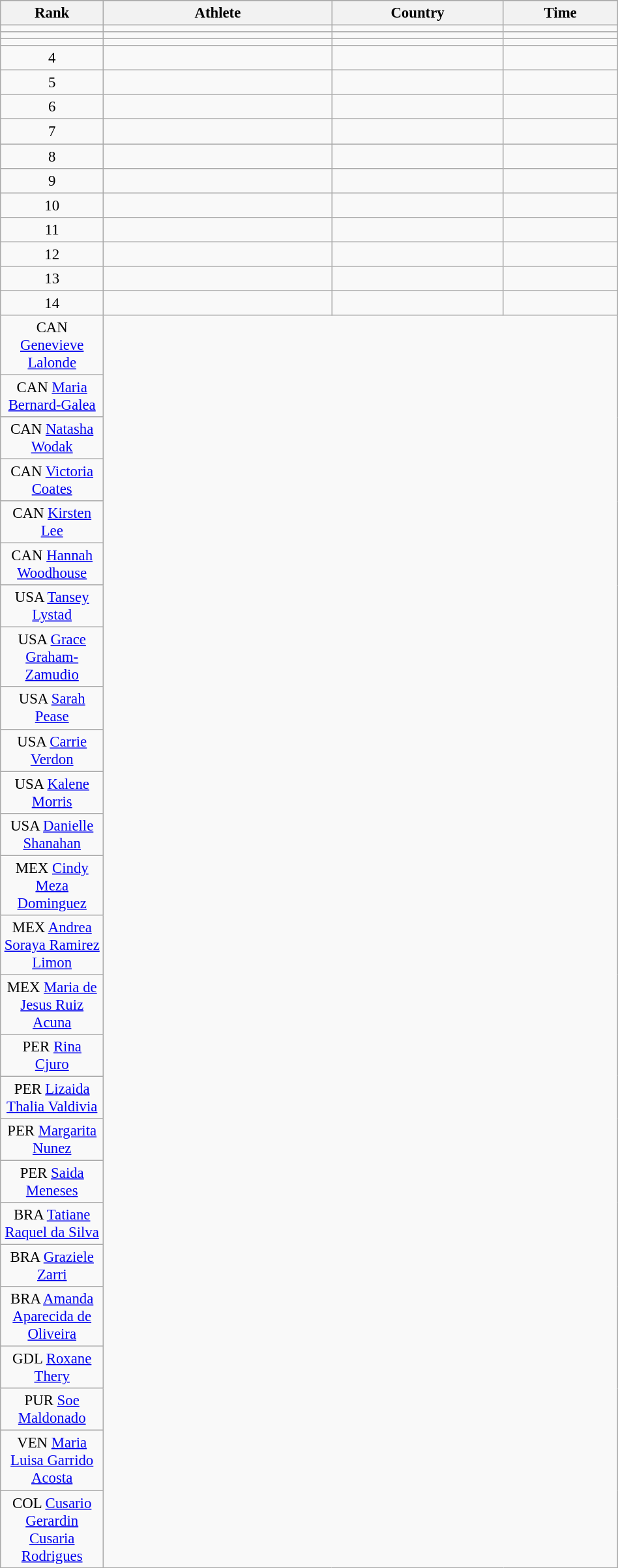<table class="wikitable sortable" style=" text-align:center; font-size:95%;" width="50%">
<tr>
</tr>
<tr>
<th width=5%>Rank</th>
<th width=20%>Athlete</th>
<th width=15%>Country</th>
<th width=10%>Time</th>
</tr>
<tr>
<td align=center></td>
<td align=left></td>
<td align=left></td>
<td></td>
</tr>
<tr>
<td align=center></td>
<td align=left></td>
<td align=left></td>
<td></td>
</tr>
<tr>
<td align=center></td>
<td align=left></td>
<td align=left></td>
<td></td>
</tr>
<tr>
<td align=center>4</td>
<td align=left></td>
<td align=left></td>
<td></td>
</tr>
<tr>
<td align=center>5</td>
<td align=left></td>
<td align=left></td>
<td></td>
</tr>
<tr>
<td align=center>6</td>
<td align=left></td>
<td align=left></td>
<td></td>
</tr>
<tr>
<td align=center>7</td>
<td align=left></td>
<td align=left></td>
<td></td>
</tr>
<tr>
<td align=center>8</td>
<td align=left></td>
<td align=left></td>
<td></td>
</tr>
<tr>
<td align=center>9</td>
<td align=left></td>
<td align=left></td>
<td></td>
</tr>
<tr>
<td align=center>10</td>
<td align=left></td>
<td align=left></td>
<td></td>
</tr>
<tr>
<td align=center>11</td>
<td align=left></td>
<td align=left></td>
<td></td>
</tr>
<tr>
<td align=center>12</td>
<td align=left></td>
<td align=left></td>
<td></td>
</tr>
<tr>
<td align=center>13</td>
<td align=left></td>
<td align=left></td>
<td></td>
</tr>
<tr>
<td align=center>14</td>
<td align=left></td>
<td align=left></td>
<td></td>
</tr>
<tr>
<td>CAN <a href='#'>Genevieve Lalonde</a></td>
</tr>
<tr>
<td>CAN <a href='#'>Maria Bernard-Galea</a></td>
</tr>
<tr>
<td>CAN <a href='#'>Natasha Wodak</a></td>
</tr>
<tr>
<td>CAN <a href='#'>Victoria Coates</a></td>
</tr>
<tr>
<td>CAN <a href='#'>Kirsten Lee</a></td>
</tr>
<tr>
<td>CAN <a href='#'>Hannah Woodhouse</a></td>
</tr>
<tr>
<td>USA <a href='#'>Tansey Lystad</a></td>
</tr>
<tr>
<td>USA <a href='#'>Grace Graham-Zamudio</a></td>
</tr>
<tr>
<td>USA <a href='#'>Sarah Pease</a></td>
</tr>
<tr>
<td>USA <a href='#'>Carrie Verdon</a></td>
</tr>
<tr>
<td>USA <a href='#'>Kalene Morris</a></td>
</tr>
<tr>
<td>USA <a href='#'>Danielle Shanahan</a></td>
</tr>
<tr>
<td>MEX <a href='#'>Cindy Meza Dominguez</a></td>
</tr>
<tr>
<td>MEX <a href='#'>Andrea Soraya Ramirez Limon</a></td>
</tr>
<tr>
<td>MEX <a href='#'>Maria de Jesus Ruiz Acuna</a></td>
</tr>
<tr>
<td>PER <a href='#'>Rina Cjuro</a></td>
</tr>
<tr>
<td>PER <a href='#'>Lizaida Thalia Valdivia</a></td>
</tr>
<tr>
<td>PER <a href='#'>Margarita Nunez</a></td>
</tr>
<tr>
<td>PER <a href='#'>Saida Meneses</a></td>
</tr>
<tr>
<td>BRA <a href='#'>Tatiane Raquel da Silva</a></td>
</tr>
<tr>
<td>BRA <a href='#'>Graziele Zarri</a></td>
</tr>
<tr>
<td>BRA <a href='#'>Amanda Aparecida de Oliveira</a></td>
</tr>
<tr>
<td>GDL <a href='#'>Roxane Thery</a></td>
</tr>
<tr>
<td>PUR <a href='#'>Soe Maldonado</a></td>
</tr>
<tr>
<td>VEN <a href='#'>Maria Luisa Garrido Acosta</a></td>
</tr>
<tr>
<td>COL <a href='#'>Cusario Gerardin Cusaria Rodrigues</a></td>
</tr>
</table>
